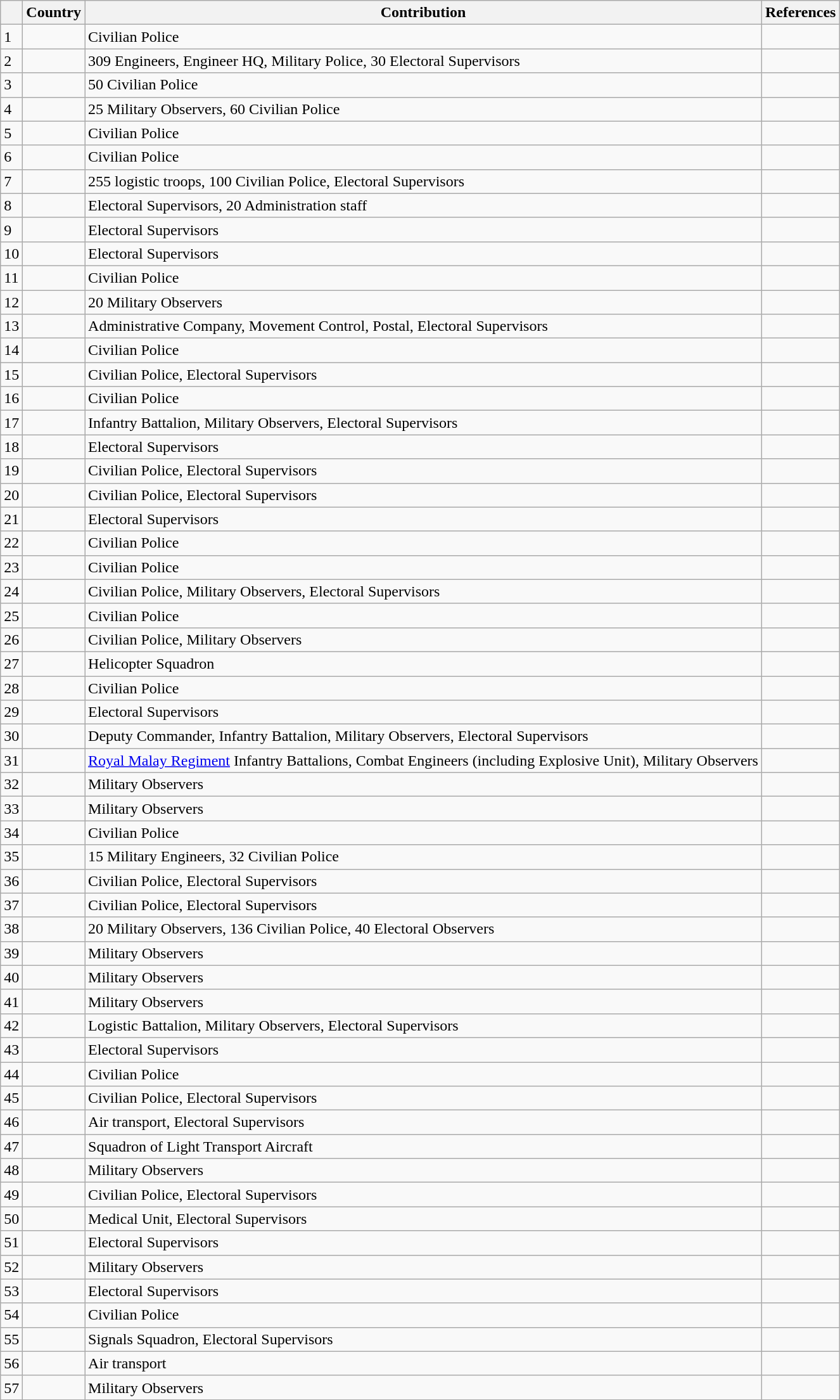<table class="wikitable sortable mw-collapsible mw-collapsed">
<tr>
<th></th>
<th>Country</th>
<th>Contribution</th>
<th>References</th>
</tr>
<tr>
<td>1</td>
<td></td>
<td>Civilian Police</td>
<td></td>
</tr>
<tr>
<td>2</td>
<td></td>
<td>309 Engineers, Engineer HQ, Military Police, 30 Electoral Supervisors</td>
<td></td>
</tr>
<tr>
<td>3</td>
<td></td>
<td>50 Civilian Police</td>
<td></td>
</tr>
<tr>
<td>4</td>
<td></td>
<td>25 Military Observers, 60 Civilian Police</td>
<td></td>
</tr>
<tr>
<td>5</td>
<td></td>
<td>Civilian Police</td>
<td></td>
</tr>
<tr>
<td>6</td>
<td></td>
<td>Civilian Police</td>
<td></td>
</tr>
<tr>
<td>7</td>
<td></td>
<td>255 logistic troops, 100 Civilian Police, Electoral Supervisors</td>
<td></td>
</tr>
<tr>
<td>8</td>
<td></td>
<td>Electoral Supervisors, 20 Administration staff</td>
<td></td>
</tr>
<tr>
<td>9</td>
<td></td>
<td>Electoral Supervisors</td>
<td></td>
</tr>
<tr>
<td>10</td>
<td></td>
<td>Electoral Supervisors</td>
<td></td>
</tr>
<tr>
<td>11</td>
<td></td>
<td>Civilian Police</td>
<td></td>
</tr>
<tr>
<td>12</td>
<td></td>
<td>20 Military Observers</td>
<td></td>
</tr>
<tr>
<td>13</td>
<td></td>
<td>Administrative Company, Movement Control, Postal, Electoral Supervisors</td>
<td></td>
</tr>
<tr>
<td>14</td>
<td></td>
<td>Civilian Police</td>
<td></td>
</tr>
<tr>
<td>15</td>
<td></td>
<td>Civilian Police, Electoral Supervisors</td>
<td></td>
</tr>
<tr>
<td>16</td>
<td></td>
<td>Civilian Police</td>
<td></td>
</tr>
<tr>
<td>17</td>
<td></td>
<td>Infantry Battalion, Military Observers, Electoral Supervisors</td>
<td></td>
</tr>
<tr>
<td>18</td>
<td></td>
<td>Electoral Supervisors</td>
<td></td>
</tr>
<tr>
<td>19</td>
<td></td>
<td>Civilian Police, Electoral Supervisors</td>
<td></td>
</tr>
<tr>
<td>20</td>
<td></td>
<td>Civilian Police, Electoral Supervisors</td>
<td></td>
</tr>
<tr>
<td>21</td>
<td></td>
<td>Electoral Supervisors</td>
<td></td>
</tr>
<tr>
<td>22</td>
<td></td>
<td>Civilian Police</td>
<td></td>
</tr>
<tr>
<td>23</td>
<td></td>
<td>Civilian Police</td>
<td></td>
</tr>
<tr>
<td>24</td>
<td></td>
<td>Civilian Police, Military Observers, Electoral Supervisors</td>
<td></td>
</tr>
<tr>
<td>25</td>
<td></td>
<td>Civilian Police</td>
<td></td>
</tr>
<tr>
<td>26</td>
<td></td>
<td>Civilian Police, Military Observers</td>
<td></td>
</tr>
<tr>
<td>27</td>
<td></td>
<td>Helicopter Squadron</td>
<td></td>
</tr>
<tr>
<td>28</td>
<td></td>
<td>Civilian Police</td>
<td></td>
</tr>
<tr>
<td>29</td>
<td></td>
<td>Electoral Supervisors</td>
<td></td>
</tr>
<tr>
<td>30</td>
<td></td>
<td>Deputy Commander, Infantry Battalion, Military Observers, Electoral Supervisors</td>
<td></td>
</tr>
<tr>
<td>31</td>
<td></td>
<td><a href='#'>Royal Malay Regiment</a> Infantry Battalions, Combat Engineers (including Explosive Unit), Military Observers</td>
<td></td>
</tr>
<tr>
<td>32</td>
<td></td>
<td>Military Observers</td>
<td></td>
</tr>
<tr>
<td>33</td>
<td></td>
<td>Military Observers</td>
<td></td>
</tr>
<tr>
<td>34</td>
<td></td>
<td>Civilian Police</td>
<td></td>
</tr>
<tr>
<td>35</td>
<td></td>
<td>15 Military Engineers, 32 Civilian Police</td>
<td></td>
</tr>
<tr>
<td>36</td>
<td></td>
<td>Civilian Police, Electoral Supervisors</td>
<td></td>
</tr>
<tr>
<td>37</td>
<td></td>
<td>Civilian Police, Electoral Supervisors</td>
<td></td>
</tr>
<tr>
<td>38</td>
<td></td>
<td>20 Military Observers, 136 Civilian Police, 40 Electoral Observers</td>
<td></td>
</tr>
<tr>
<td>39</td>
<td></td>
<td>Military Observers</td>
<td></td>
</tr>
<tr>
<td>40</td>
<td></td>
<td>Military Observers</td>
<td></td>
</tr>
<tr>
<td>41</td>
<td></td>
<td>Military Observers</td>
<td></td>
</tr>
<tr>
<td>42</td>
<td></td>
<td>Logistic Battalion, Military Observers, Electoral Supervisors</td>
<td></td>
</tr>
<tr>
<td>43</td>
<td></td>
<td>Electoral Supervisors</td>
<td></td>
</tr>
<tr>
<td>44</td>
<td></td>
<td>Civilian Police</td>
<td></td>
</tr>
<tr>
<td>45</td>
<td></td>
<td>Civilian Police, Electoral Supervisors</td>
<td></td>
</tr>
<tr>
<td>46</td>
<td></td>
<td>Air transport, Electoral Supervisors</td>
<td></td>
</tr>
<tr>
<td>47</td>
<td></td>
<td>Squadron of Light Transport Aircraft</td>
<td></td>
</tr>
<tr>
<td>48</td>
<td></td>
<td>Military Observers</td>
<td></td>
</tr>
<tr>
<td>49</td>
<td></td>
<td>Civilian Police, Electoral Supervisors</td>
<td></td>
</tr>
<tr>
<td>50</td>
<td></td>
<td>Medical Unit, Electoral Supervisors</td>
<td></td>
</tr>
<tr>
<td>51</td>
<td></td>
<td>Electoral Supervisors</td>
<td></td>
</tr>
<tr>
<td>52</td>
<td></td>
<td>Military Observers</td>
<td></td>
</tr>
<tr>
<td>53</td>
<td></td>
<td>Electoral Supervisors</td>
<td></td>
</tr>
<tr>
<td>54</td>
<td></td>
<td>Civilian Police</td>
<td></td>
</tr>
<tr>
<td>55</td>
<td></td>
<td>Signals Squadron, Electoral Supervisors</td>
<td></td>
</tr>
<tr>
<td>56</td>
<td></td>
<td>Air transport</td>
<td></td>
</tr>
<tr>
<td>57</td>
<td></td>
<td>Military Observers</td>
<td></td>
</tr>
</table>
